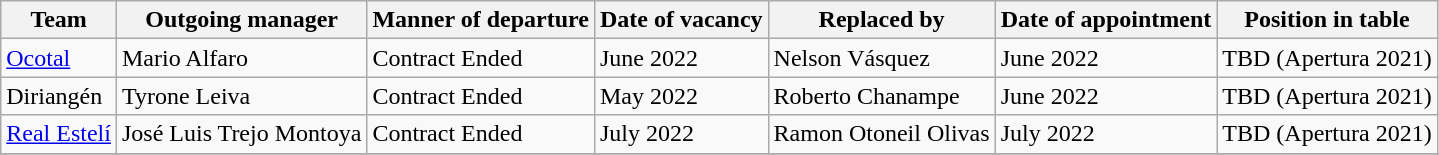<table class="wikitable">
<tr>
<th>Team</th>
<th>Outgoing manager</th>
<th>Manner of departure</th>
<th>Date of vacancy</th>
<th>Replaced by</th>
<th>Date of appointment</th>
<th>Position in table</th>
</tr>
<tr>
<td><a href='#'>Ocotal</a></td>
<td> Mario Alfaro</td>
<td>Contract Ended</td>
<td>June 2022</td>
<td> Nelson Vásquez</td>
<td>June 2022</td>
<td>TBD (Apertura 2021)</td>
</tr>
<tr>
<td>Diriangén</td>
<td> Tyrone Leiva</td>
<td>Contract Ended</td>
<td>May 2022</td>
<td> Roberto Chanampe</td>
<td>June 2022</td>
<td>TBD (Apertura 2021)</td>
</tr>
<tr>
<td><a href='#'>Real Estelí</a></td>
<td> José Luis Trejo Montoya</td>
<td>Contract Ended</td>
<td>July 2022</td>
<td> Ramon Otoneil Olivas</td>
<td>July 2022</td>
<td>TBD (Apertura 2021)</td>
</tr>
<tr>
</tr>
</table>
